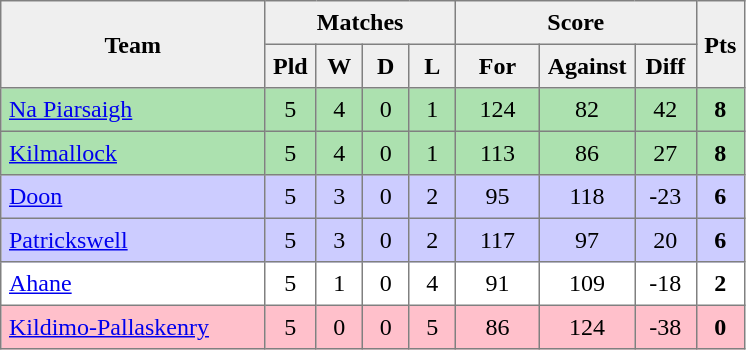<table style=border-collapse:collapse border=1 cellspacing=0 cellpadding=5>
<tr align=center bgcolor=#efefef>
<th rowspan=2 width=165>Team</th>
<th colspan=4>Matches</th>
<th colspan=3>Score</th>
<th rowspan=2width=20>Pts</th>
</tr>
<tr align=center bgcolor=#efefef>
<th width=20>Pld</th>
<th width=20>W</th>
<th width=20>D</th>
<th width=20>L</th>
<th width=45>For</th>
<th width=45>Against</th>
<th width=30>Diff</th>
</tr>
<tr align=center style="background:#ACE1AF;">
<td style="text-align:left;"><a href='#'>Na Piarsaigh</a></td>
<td>5</td>
<td>4</td>
<td>0</td>
<td>1</td>
<td>124</td>
<td>82</td>
<td>42</td>
<td><strong>8</strong></td>
</tr>
<tr align=center style="background:#ACE1AF;">
<td style="text-align:left;"><a href='#'>Kilmallock</a></td>
<td>5</td>
<td>4</td>
<td>0</td>
<td>1</td>
<td>113</td>
<td>86</td>
<td>27</td>
<td><strong>8</strong></td>
</tr>
<tr align=center style="background:#ccccff;">
<td style="text-align:left;"><a href='#'>Doon</a></td>
<td>5</td>
<td>3</td>
<td>0</td>
<td>2</td>
<td>95</td>
<td>118</td>
<td>-23</td>
<td><strong>6</strong></td>
</tr>
<tr align=center style="background:#ccccff;">
<td style="text-align:left;"><a href='#'>Patrickswell</a></td>
<td>5</td>
<td>3</td>
<td>0</td>
<td>2</td>
<td>117</td>
<td>97</td>
<td>20</td>
<td><strong>6</strong></td>
</tr>
<tr align=center>
<td style="text-align:left;"><a href='#'>Ahane</a></td>
<td>5</td>
<td>1</td>
<td>0</td>
<td>4</td>
<td>91</td>
<td>109</td>
<td>-18</td>
<td><strong>2</strong></td>
</tr>
<tr align=center style="background:#FFC0CB;">
<td style="text-align:left;"><a href='#'>Kildimo-Pallaskenry</a></td>
<td>5</td>
<td>0</td>
<td>0</td>
<td>5</td>
<td>86</td>
<td>124</td>
<td>-38</td>
<td><strong>0</strong></td>
</tr>
</table>
